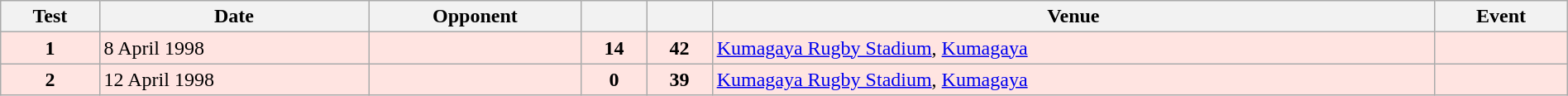<table class="wikitable sortable" style="width:100%">
<tr>
<th>Test</th>
<th>Date</th>
<th>Opponent</th>
<th></th>
<th></th>
<th>Venue</th>
<th>Event</th>
</tr>
<tr bgcolor="FFE4E1">
<td align="center"><strong>1</strong></td>
<td>8 April 1998</td>
<td></td>
<td align="center"><strong>14</strong></td>
<td align="center"><strong>42</strong></td>
<td><a href='#'>Kumagaya Rugby Stadium</a>, <a href='#'>Kumagaya</a></td>
<td></td>
</tr>
<tr bgcolor="FFE4E1">
<td align="center"><strong>2</strong></td>
<td>12 April 1998</td>
<td></td>
<td align="center"><strong>0</strong></td>
<td align="center"><strong>39</strong></td>
<td><a href='#'>Kumagaya Rugby Stadium</a>, <a href='#'>Kumagaya</a></td>
<td></td>
</tr>
</table>
